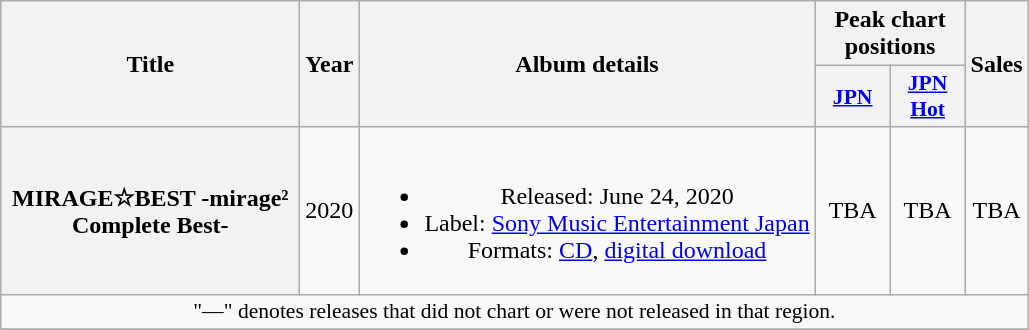<table class="wikitable plainrowheaders" style="text-align:center;">
<tr>
<th scope="col" rowspan="2" style="width:12em;">Title</th>
<th scope="col" rowspan="2">Year</th>
<th scope="col" rowspan="2">Album details</th>
<th scope="col" colspan="2">Peak chart positions</th>
<th scope="col" rowspan="2">Sales</th>
</tr>
<tr>
<th scope="col" style="width:3em;font-size:90%;"><a href='#'>JPN</a></th>
<th scope="col" style="width:3em;font-size:90%;"><a href='#'>JPN<br>Hot</a></th>
</tr>
<tr>
<th scope="row">MIRAGE☆BEST -mirage² Complete Best-</th>
<td>2020</td>
<td><br><ul><li>Released: June 24, 2020</li><li>Label: <a href='#'>Sony Music Entertainment Japan</a></li><li>Formats: <a href='#'>CD</a>, <a href='#'>digital download</a></li></ul></td>
<td>TBA</td>
<td>TBA</td>
<td>TBA</td>
</tr>
<tr>
<td colspan="6" style="font-size:90%;">"—" denotes releases that did not chart or were not released in that region.</td>
</tr>
<tr>
</tr>
</table>
